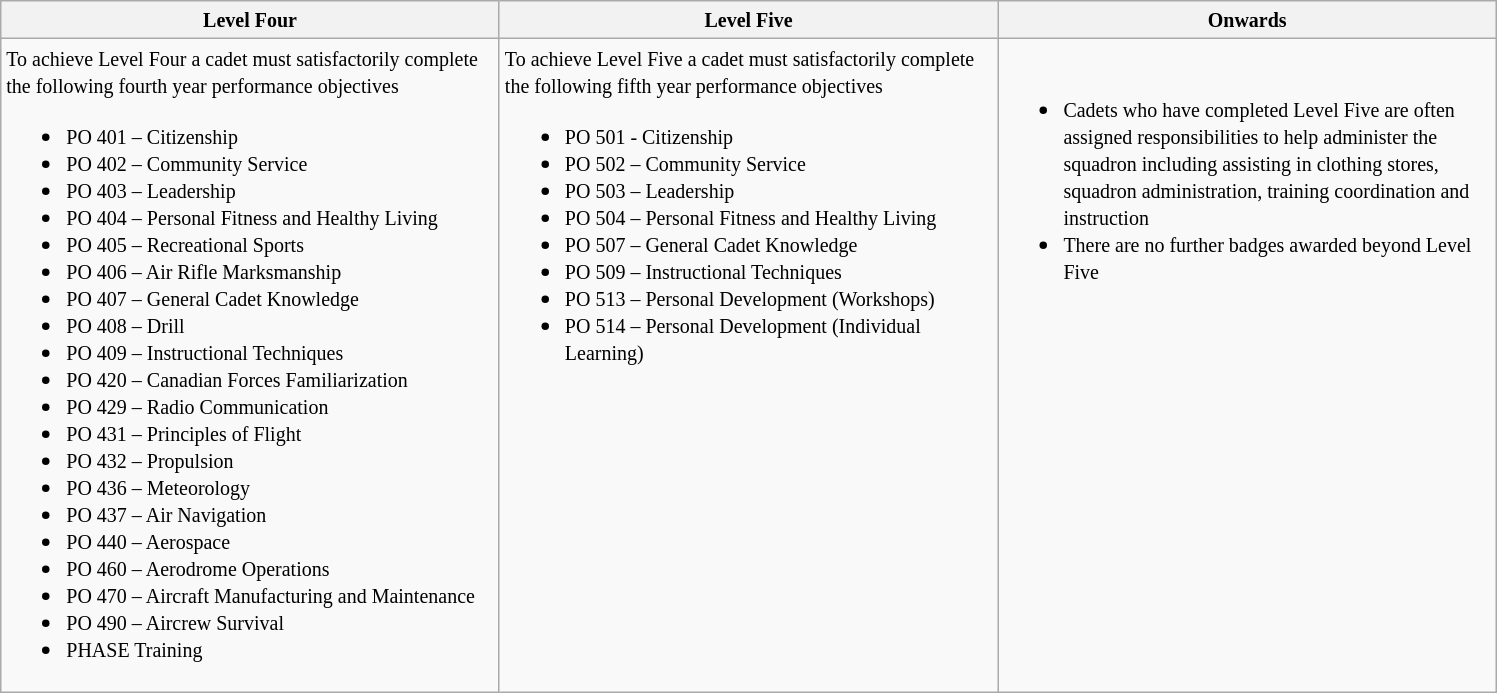<table class="wikitable">
<tr>
<th style="text-align:center; width:325px;"><small>Level Four</small></th>
<th style="width:325px;"><small>Level Five</small></th>
<th style="width:325px;"><small>Onwards</small></th>
</tr>
<tr>
<td valign="top"><small>To achieve Level Four a cadet must satisfactorily complete the following fourth year performance objectives</small><br><ul><li><small>PO 401 – Citizenship</small></li><li><small>PO 402 – Community Service</small></li><li><small>PO 403 – Leadership</small></li><li><small>PO 404 – Personal Fitness and Healthy Living</small></li><li><small>PO 405 – Recreational Sports</small></li><li><small>PO 406 – Air Rifle Marksmanship</small></li><li><small>PO 407 – General Cadet Knowledge</small></li><li><small>PO 408 – Drill</small></li><li><small>PO 409 – Instructional Techniques</small></li><li><small>PO 420 – Canadian Forces Familiarization</small></li><li><small>PO 429 – Radio Communication</small></li><li><small>PO 431 – Principles of Flight</small></li><li><small>PO 432 – Propulsion</small></li><li><small>PO 436 – Meteorology</small></li><li><small>PO 437 – Air Navigation</small></li><li><small>PO 440 – Aerospace</small></li><li><small>PO 460 – Aerodrome Operations</small></li><li><small>PO 470 – Aircraft Manufacturing and Maintenance</small></li><li><small>PO 490 – Aircrew Survival</small></li><li><small>PHASE Training</small></li></ul></td>
<td valign="top"><small>To achieve Level Five a cadet must satisfactorily complete the following fifth year performance objectives</small><br><ul><li><small>PO 501 - Citizenship </small></li><li><small>PO 502 – Community Service </small></li><li><small>PO 503 – Leadership</small></li><li><small>PO 504 – Personal Fitness and Healthy Living </small></li><li><small>PO 507 – General Cadet Knowledge</small></li><li><small>PO 509 – Instructional Techniques</small></li><li><small>PO 513 – Personal Development (Workshops)</small></li><li><small>PO 514 – Personal Development (Individual Learning)</small></li></ul></td>
<td valign="top"><br><ul><li><small>Cadets who have completed Level Five are often assigned responsibilities to help administer the squadron including assisting in clothing stores, squadron administration, training coordination and instruction</small></li><li><small>There are no further badges awarded beyond Level Five</small></li></ul></td>
</tr>
</table>
